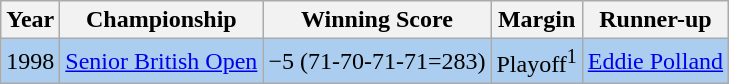<table class="wikitable">
<tr>
<th>Year</th>
<th>Championship</th>
<th>Winning Score</th>
<th>Margin</th>
<th>Runner-up</th>
</tr>
<tr style="background:#ABCDEF;">
<td>1998</td>
<td><a href='#'>Senior British Open</a></td>
<td>−5 (71-70-71-71=283)</td>
<td>Playoff<sup>1</sup></td>
<td> <a href='#'>Eddie Polland</a></td>
</tr>
</table>
